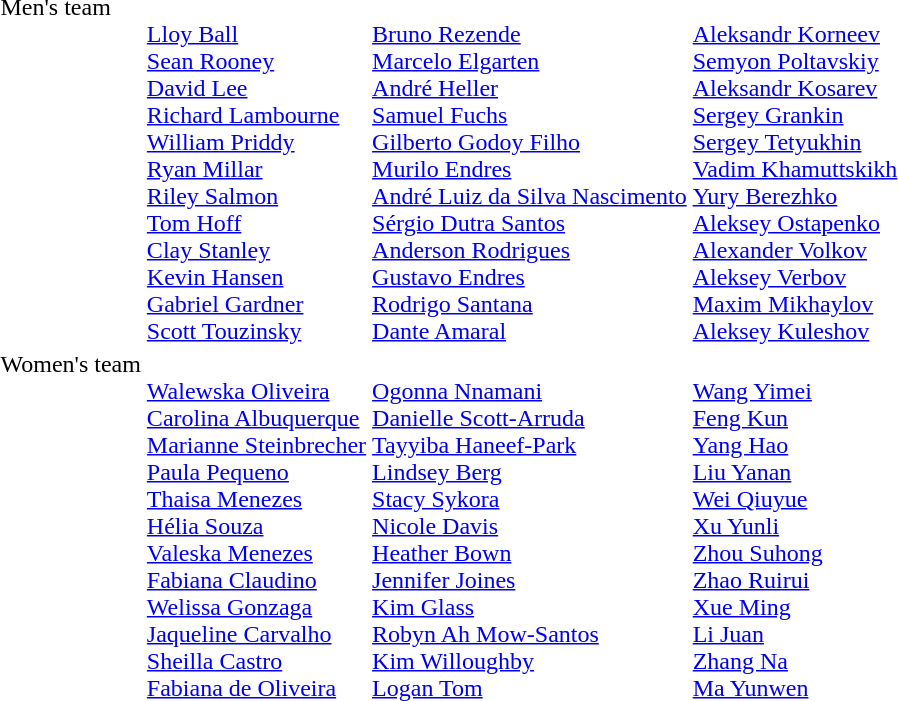<table>
<tr valign="top">
<td>Men's team<br></td>
<td><br><a href='#'>Lloy Ball</a><br><a href='#'>Sean Rooney</a><br><a href='#'>David Lee</a><br><a href='#'>Richard Lambourne</a><br><a href='#'>William Priddy</a><br><a href='#'>Ryan Millar</a><br><a href='#'>Riley Salmon</a><br><a href='#'>Tom Hoff</a><br><a href='#'>Clay Stanley</a><br><a href='#'>Kevin Hansen</a><br><a href='#'>Gabriel Gardner</a><br><a href='#'>Scott Touzinsky</a></td>
<td><br><a href='#'>Bruno Rezende</a><br><a href='#'>Marcelo Elgarten</a><br><a href='#'>André Heller</a><br><a href='#'>Samuel Fuchs</a><br><a href='#'>Gilberto Godoy Filho</a><br><a href='#'>Murilo Endres</a><br><a href='#'>André Luiz da Silva Nascimento</a><br><a href='#'>Sérgio Dutra Santos</a><br><a href='#'>Anderson Rodrigues</a><br><a href='#'>Gustavo Endres</a><br><a href='#'>Rodrigo Santana</a><br><a href='#'>Dante Amaral</a></td>
<td><br><a href='#'>Aleksandr Korneev</a><br><a href='#'>Semyon Poltavskiy</a><br><a href='#'>Aleksandr Kosarev</a><br><a href='#'>Sergey Grankin</a><br><a href='#'>Sergey Tetyukhin</a><br><a href='#'>Vadim Khamuttskikh</a><br><a href='#'>Yury Berezhko</a><br><a href='#'>Aleksey Ostapenko</a><br><a href='#'>Alexander Volkov</a><br><a href='#'>Aleksey Verbov</a><br><a href='#'>Maxim Mikhaylov</a><br><a href='#'>Aleksey Kuleshov</a></td>
</tr>
<tr valign="top">
<td>Women's team<br></td>
<td><br><a href='#'>Walewska Oliveira</a><br><a href='#'>Carolina Albuquerque</a><br><a href='#'>Marianne Steinbrecher</a><br><a href='#'>Paula Pequeno</a><br><a href='#'>Thaisa Menezes</a><br><a href='#'>Hélia Souza</a><br><a href='#'>Valeska Menezes</a><br><a href='#'>Fabiana Claudino</a><br><a href='#'>Welissa Gonzaga</a><br><a href='#'>Jaqueline Carvalho</a><br><a href='#'>Sheilla Castro</a><br><a href='#'>Fabiana de Oliveira</a></td>
<td><br><a href='#'>Ogonna Nnamani</a><br><a href='#'>Danielle Scott-Arruda</a><br><a href='#'>Tayyiba Haneef-Park</a><br><a href='#'>Lindsey Berg</a><br><a href='#'>Stacy Sykora</a><br><a href='#'>Nicole Davis</a><br><a href='#'>Heather Bown</a><br><a href='#'>Jennifer Joines</a><br><a href='#'>Kim Glass</a><br><a href='#'>Robyn Ah Mow-Santos</a><br><a href='#'>Kim Willoughby</a><br><a href='#'>Logan Tom</a></td>
<td><br><a href='#'>Wang Yimei</a><br><a href='#'>Feng Kun</a><br><a href='#'>Yang Hao</a><br><a href='#'>Liu Yanan</a><br><a href='#'>Wei Qiuyue</a><br><a href='#'>Xu Yunli</a><br><a href='#'>Zhou Suhong</a><br><a href='#'>Zhao Ruirui</a><br><a href='#'>Xue Ming</a><br><a href='#'>Li Juan</a><br><a href='#'>Zhang Na</a><br><a href='#'>Ma Yunwen</a></td>
</tr>
</table>
